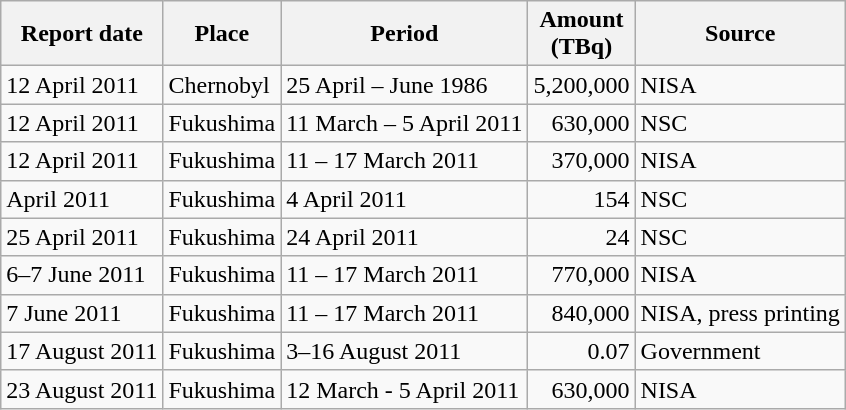<table class="wikitable">
<tr>
<th>Report date</th>
<th>Place</th>
<th>Period</th>
<th>Amount<br>(TBq)</th>
<th>Source</th>
</tr>
<tr>
<td>12 April 2011</td>
<td>Chernobyl</td>
<td>25 April – June 1986</td>
<td align=right>5,200,000</td>
<td>NISA</td>
</tr>
<tr>
<td>12 April 2011</td>
<td>Fukushima</td>
<td>11 March – 5 April 2011</td>
<td align=right>630,000</td>
<td>NSC</td>
</tr>
<tr>
<td>12 April 2011</td>
<td>Fukushima</td>
<td>11 – 17 March 2011</td>
<td align=right>370,000</td>
<td>NISA</td>
</tr>
<tr>
<td>April 2011</td>
<td>Fukushima</td>
<td>4 April 2011</td>
<td align=right>154</td>
<td>NSC</td>
</tr>
<tr>
<td>25 April 2011</td>
<td>Fukushima</td>
<td>24 April 2011</td>
<td align=right>24</td>
<td>NSC</td>
</tr>
<tr>
<td>6–7 June 2011</td>
<td>Fukushima</td>
<td>11 – 17 March 2011</td>
<td align=right>770,000</td>
<td>NISA</td>
</tr>
<tr>
<td>7 June 2011</td>
<td>Fukushima</td>
<td>11 – 17 March 2011</td>
<td align=right>840,000</td>
<td>NISA, press printing</td>
</tr>
<tr>
<td>17 August 2011</td>
<td>Fukushima</td>
<td>3–16 August 2011</td>
<td align=right>0.07</td>
<td>Government</td>
</tr>
<tr>
<td>23 August 2011</td>
<td>Fukushima</td>
<td>12 March - 5 April 2011</td>
<td align=right>630,000</td>
<td>NISA</td>
</tr>
</table>
